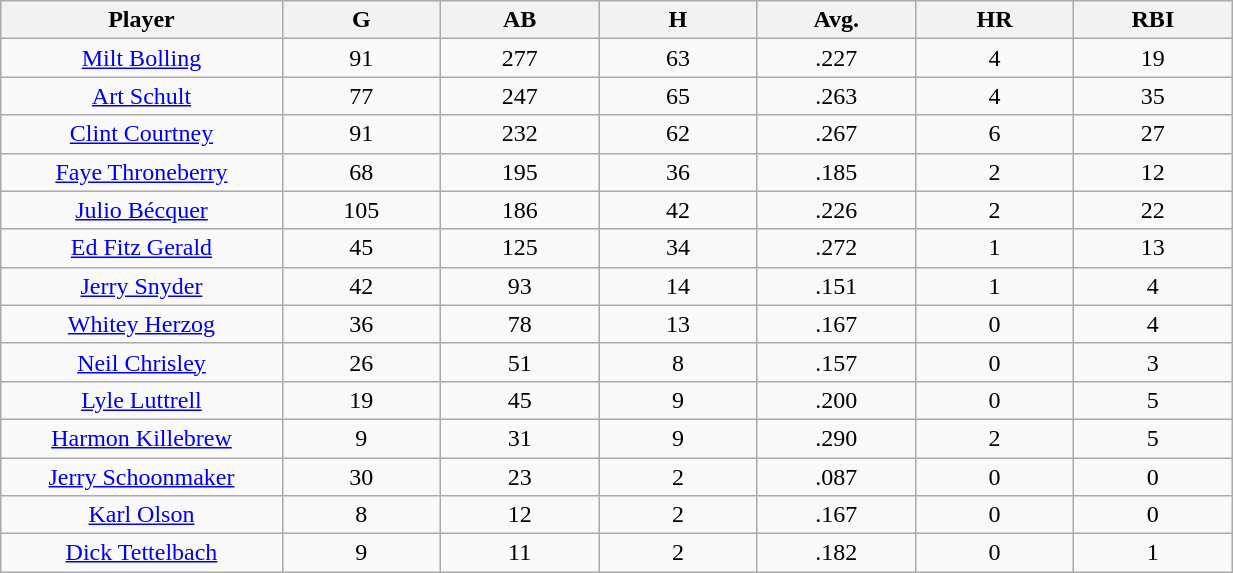<table class="wikitable sortable">
<tr>
<th bgcolor="#DDDDFF" width="16%">Player</th>
<th bgcolor="#DDDDFF" width="9%">G</th>
<th bgcolor="#DDDDFF" width="9%">AB</th>
<th bgcolor="#DDDDFF" width="9%">H</th>
<th bgcolor="#DDDDFF" width="9%">Avg.</th>
<th bgcolor="#DDDDFF" width="9%">HR</th>
<th bgcolor="#DDDDFF" width="9%">RBI</th>
</tr>
<tr align="center">
<td><a href='#'>Milt Bolling</a></td>
<td>91</td>
<td>277</td>
<td>63</td>
<td>.227</td>
<td>4</td>
<td>19</td>
</tr>
<tr align="center">
<td><a href='#'>Art Schult</a></td>
<td>77</td>
<td>247</td>
<td>65</td>
<td>.263</td>
<td>4</td>
<td>35</td>
</tr>
<tr align="center">
<td><a href='#'>Clint Courtney</a></td>
<td>91</td>
<td>232</td>
<td>62</td>
<td>.267</td>
<td>6</td>
<td>27</td>
</tr>
<tr align="center">
<td><a href='#'>Faye Throneberry</a></td>
<td>68</td>
<td>195</td>
<td>36</td>
<td>.185</td>
<td>2</td>
<td>12</td>
</tr>
<tr align="center">
<td><a href='#'>Julio Bécquer</a></td>
<td>105</td>
<td>186</td>
<td>42</td>
<td>.226</td>
<td>2</td>
<td>22</td>
</tr>
<tr align="center">
<td><a href='#'>Ed Fitz Gerald</a></td>
<td>45</td>
<td>125</td>
<td>34</td>
<td>.272</td>
<td>1</td>
<td>13</td>
</tr>
<tr align="center">
<td><a href='#'>Jerry Snyder</a></td>
<td>42</td>
<td>93</td>
<td>14</td>
<td>.151</td>
<td>1</td>
<td>4</td>
</tr>
<tr align="center">
<td><a href='#'>Whitey Herzog</a></td>
<td>36</td>
<td>78</td>
<td>13</td>
<td>.167</td>
<td>0</td>
<td>4</td>
</tr>
<tr align="center">
<td><a href='#'>Neil Chrisley</a></td>
<td>26</td>
<td>51</td>
<td>8</td>
<td>.157</td>
<td>0</td>
<td>3</td>
</tr>
<tr align="center">
<td><a href='#'>Lyle Luttrell</a></td>
<td>19</td>
<td>45</td>
<td>9</td>
<td>.200</td>
<td>0</td>
<td>5</td>
</tr>
<tr align="center">
<td><a href='#'>Harmon Killebrew</a></td>
<td>9</td>
<td>31</td>
<td>9</td>
<td>.290</td>
<td>2</td>
<td>5</td>
</tr>
<tr align="center">
<td><a href='#'>Jerry Schoonmaker</a></td>
<td>30</td>
<td>23</td>
<td>2</td>
<td>.087</td>
<td>0</td>
<td>0</td>
</tr>
<tr align="center">
<td><a href='#'>Karl Olson</a></td>
<td>8</td>
<td>12</td>
<td>2</td>
<td>.167</td>
<td>0</td>
<td>0</td>
</tr>
<tr align="center">
<td><a href='#'>Dick Tettelbach</a></td>
<td>9</td>
<td>11</td>
<td>2</td>
<td>.182</td>
<td>0</td>
<td>1</td>
</tr>
</table>
